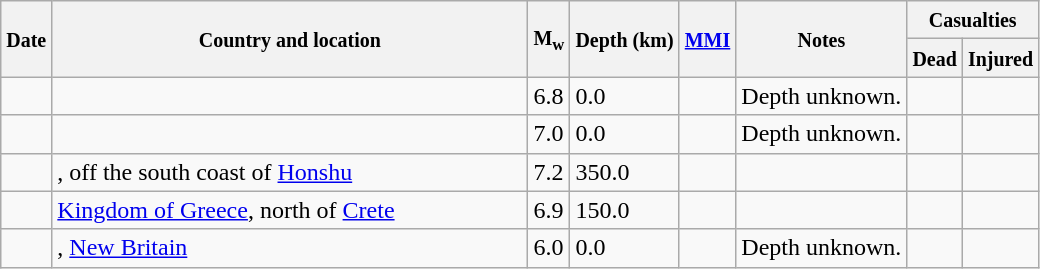<table class="wikitable sortable sort-under" style="border:1px black; margin-left:1em;">
<tr>
<th rowspan="2"><small>Date</small></th>
<th rowspan="2" style="width: 310px"><small>Country and location</small></th>
<th rowspan="2"><small>M<sub>w</sub></small></th>
<th rowspan="2"><small>Depth (km)</small></th>
<th rowspan="2"><small><a href='#'>MMI</a></small></th>
<th rowspan="2" class="unsortable"><small>Notes</small></th>
<th colspan="2"><small>Casualties</small></th>
</tr>
<tr>
<th><small>Dead</small></th>
<th><small>Injured</small></th>
</tr>
<tr>
<td></td>
<td></td>
<td>6.8</td>
<td>0.0</td>
<td></td>
<td>Depth unknown.</td>
<td></td>
<td></td>
</tr>
<tr>
<td></td>
<td></td>
<td>7.0</td>
<td>0.0</td>
<td></td>
<td>Depth unknown.</td>
<td></td>
<td></td>
</tr>
<tr>
<td></td>
<td>, off the south coast of <a href='#'>Honshu</a></td>
<td>7.2</td>
<td>350.0</td>
<td></td>
<td></td>
<td></td>
<td></td>
</tr>
<tr>
<td></td>
<td> <a href='#'>Kingdom of Greece</a>, north of <a href='#'>Crete</a></td>
<td>6.9</td>
<td>150.0</td>
<td></td>
<td></td>
<td></td>
<td></td>
</tr>
<tr>
<td></td>
<td>, <a href='#'>New Britain</a></td>
<td>6.0</td>
<td>0.0</td>
<td></td>
<td>Depth unknown.</td>
<td></td>
<td></td>
</tr>
</table>
